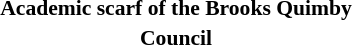<table class="toccolours" style="float:right; font-size:90%; line-height:1.4em; width:260px;">
<tr>
<th style="text-align: center;">Academic scarf of <strong>the Brooks Quimby Council</strong></th>
</tr>
<tr>
<td></td>
</tr>
</table>
